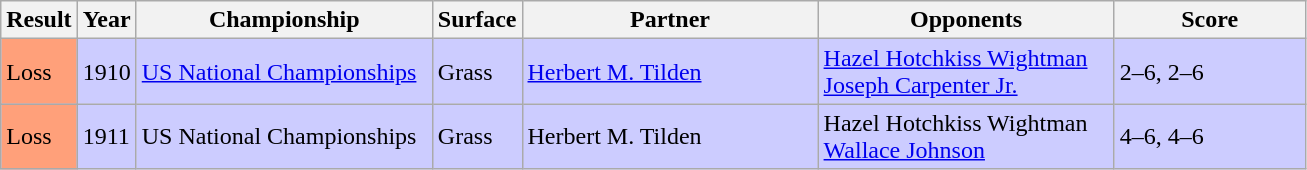<table class="sortable wikitable">
<tr>
<th>Result</th>
<th>Year</th>
<th style="width:190px">Championship</th>
<th style="width:50px">Surface</th>
<th style="width:190px">Partner</th>
<th style="width:190px">Opponents</th>
<th style="width:120px" class="unsortable">Score</th>
</tr>
<tr style="background:#ccf;">
<td style="background:#ffa07a;">Loss</td>
<td>1910</td>
<td><a href='#'>US National Championships</a></td>
<td>Grass</td>
<td>  <a href='#'>Herbert M. Tilden</a></td>
<td> <a href='#'>Hazel Hotchkiss Wightman</a><br>  <a href='#'>Joseph Carpenter Jr.</a></td>
<td>2–6, 2–6</td>
</tr>
<tr style="background:#ccf;">
<td style="background:#ffa07a;">Loss</td>
<td>1911</td>
<td>US National Championships</td>
<td>Grass</td>
<td>  Herbert M. Tilden</td>
<td> Hazel Hotchkiss Wightman<br>  <a href='#'>Wallace Johnson</a></td>
<td>4–6, 4–6</td>
</tr>
</table>
